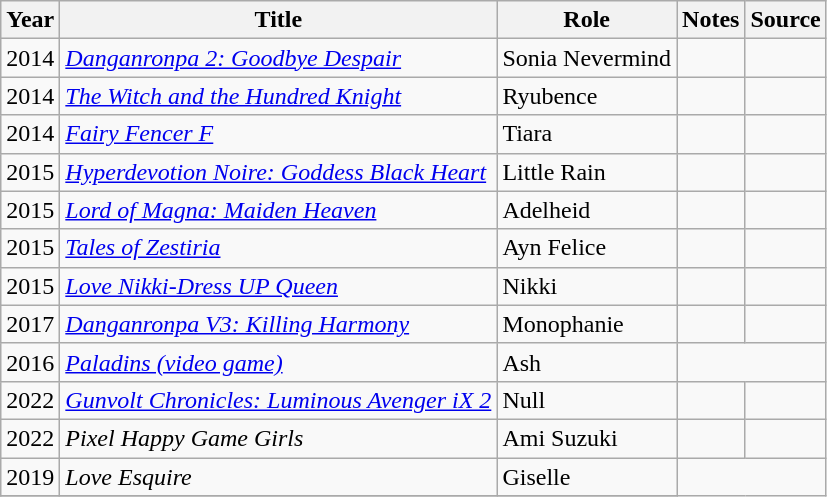<table class="wikitable sortable plainrowheaders">
<tr>
<th>Year</th>
<th>Title</th>
<th>Role</th>
<th class="unsortable">Notes</th>
<th class="unsortable">Source</th>
</tr>
<tr>
<td>2014</td>
<td><em><a href='#'>Danganronpa 2: Goodbye Despair</a></em></td>
<td>Sonia Nevermind</td>
<td></td>
<td></td>
</tr>
<tr>
<td>2014</td>
<td><em><a href='#'>The Witch and the Hundred Knight</a></em></td>
<td>Ryubence</td>
<td></td>
<td></td>
</tr>
<tr>
<td>2014</td>
<td><em><a href='#'>Fairy Fencer F</a></em></td>
<td>Tiara</td>
<td></td>
<td></td>
</tr>
<tr>
<td>2015</td>
<td><em><a href='#'>Hyperdevotion Noire: Goddess Black Heart</a></em></td>
<td>Little Rain</td>
<td></td>
<td></td>
</tr>
<tr>
<td>2015</td>
<td><em><a href='#'>Lord of Magna: Maiden Heaven</a></em></td>
<td>Adelheid</td>
<td></td>
<td></td>
</tr>
<tr>
<td>2015</td>
<td><em><a href='#'>Tales of Zestiria</a></em></td>
<td>Ayn Felice</td>
<td></td>
<td></td>
</tr>
<tr>
<td>2015</td>
<td><em><a href='#'>Love Nikki-Dress UP Queen</a></em></td>
<td>Nikki</td>
<td></td>
<td></td>
</tr>
<tr>
<td>2017</td>
<td><em><a href='#'>Danganronpa V3: Killing Harmony</a></em></td>
<td>Monophanie</td>
<td></td>
<td></td>
</tr>
<tr>
<td>2016</td>
<td><em><a href='#'>Paladins (video game)</a></em></td>
<td>Ash</td>
</tr>
<tr>
<td>2022</td>
<td><em><a href='#'>Gunvolt Chronicles: Luminous Avenger iX 2</a></em></td>
<td>Null</td>
<td></td>
<td></td>
</tr>
<tr>
<td>2022</td>
<td><em>Pixel Happy Game Girls</em></td>
<td>Ami Suzuki</td>
<td></td>
<td></td>
</tr>
<tr>
<td>2019</td>
<td><em>Love Esquire</em></td>
<td>Giselle</td>
</tr>
<tr>
</tr>
</table>
